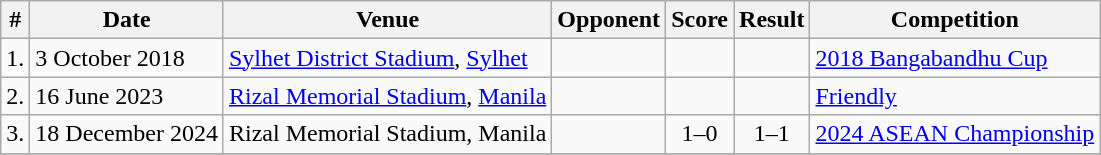<table class="wikitable">
<tr>
<th>#</th>
<th>Date</th>
<th>Venue</th>
<th>Opponent</th>
<th>Score</th>
<th>Result</th>
<th>Competition</th>
</tr>
<tr>
<td>1.</td>
<td>3 October 2018</td>
<td><a href='#'>Sylhet District Stadium</a>, <a href='#'>Sylhet</a></td>
<td></td>
<td></td>
<td></td>
<td><a href='#'>2018 Bangabandhu Cup</a></td>
</tr>
<tr>
<td>2.</td>
<td>16 June 2023</td>
<td><a href='#'>Rizal Memorial Stadium</a>, <a href='#'>Manila</a></td>
<td></td>
<td></td>
<td></td>
<td><a href='#'>Friendly</a></td>
</tr>
<tr>
<td>3.</td>
<td>18 December 2024</td>
<td>Rizal Memorial Stadium, Manila</td>
<td></td>
<td align="center">1–0</td>
<td align="center">1–1</td>
<td><a href='#'>2024 ASEAN Championship</a></td>
</tr>
<tr>
</tr>
</table>
